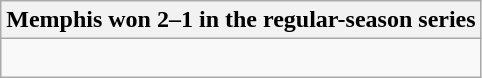<table class="wikitable collapsible collapsed">
<tr>
<th>Memphis won 2–1 in the regular-season series</th>
</tr>
<tr>
<td><br>

</td>
</tr>
</table>
